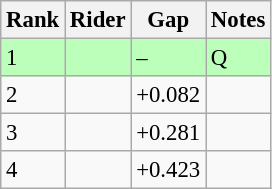<table class="wikitable" style="font-size:95%" style="text-align:center; width:35em;">
<tr>
<th>Rank</th>
<th>Rider</th>
<th>Gap</th>
<th>Notes</th>
</tr>
<tr bgcolor=bbffbb>
<td>1</td>
<td align=left></td>
<td>–</td>
<td>Q</td>
</tr>
<tr>
<td>2</td>
<td align=left></td>
<td>+0.082</td>
<td></td>
</tr>
<tr>
<td>3</td>
<td align=left></td>
<td>+0.281</td>
<td></td>
</tr>
<tr>
<td>4</td>
<td align=left></td>
<td>+0.423</td>
<td></td>
</tr>
</table>
